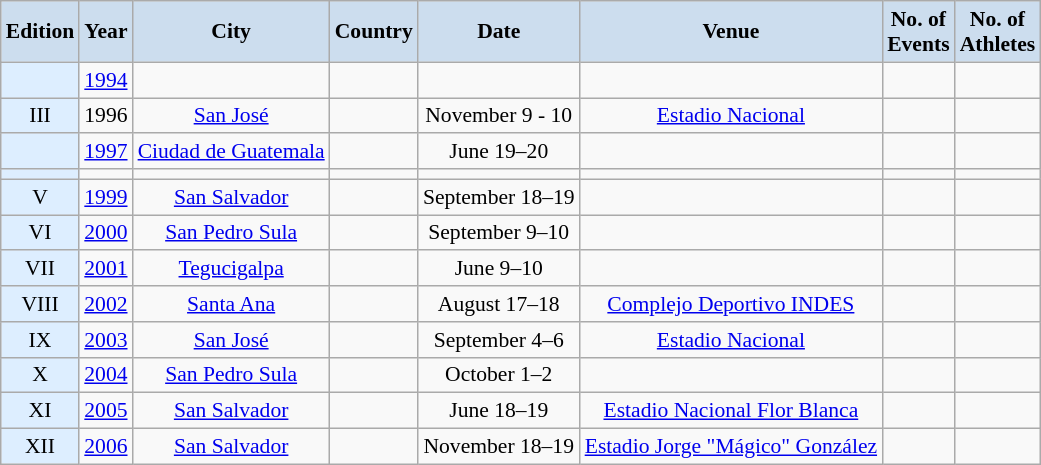<table class="wikitable" style="text-align:center; font-size: 90%;" align="center">
<tr>
<th style="background-color: #CCDDEE;">Edition</th>
<th style="background-color: #CCDDEE;">Year</th>
<th style="background-color: #CCDDEE;">City</th>
<th style="background-color: #CCDDEE;">Country</th>
<th style="background-color: #CCDDEE;">Date</th>
<th style="background-color: #CCDDEE;">Venue</th>
<th style="background-color: #CCDDEE;">No. of <br>Events</th>
<th style="background-color: #CCDDEE;">No. of<br>Athletes</th>
</tr>
<tr>
<td bgcolor=DDEEFF></td>
<td><a href='#'>1994</a></td>
<td></td>
<td></td>
<td></td>
<td></td>
<td></td>
<td></td>
</tr>
<tr>
<td bgcolor=DDEEFF>III</td>
<td>1996</td>
<td><a href='#'>San José</a></td>
<td></td>
<td>November 9 - 10</td>
<td><a href='#'>Estadio Nacional</a></td>
<td></td>
</tr>
<tr>
<td bgcolor=DDEEFF></td>
<td><a href='#'>1997</a></td>
<td><a href='#'>Ciudad de Guatemala</a></td>
<td></td>
<td>June 19–20</td>
<td></td>
<td></td>
<td></td>
</tr>
<tr>
<td bgcolor=DDEEFF></td>
<td></td>
<td></td>
<td></td>
<td></td>
<td></td>
<td></td>
</tr>
<tr>
<td bgcolor=DDEEFF>V</td>
<td><a href='#'>1999</a></td>
<td><a href='#'>San Salvador</a></td>
<td></td>
<td>September 18–19</td>
<td></td>
<td></td>
<td></td>
</tr>
<tr>
<td bgcolor=DDEEFF>VI</td>
<td><a href='#'>2000</a></td>
<td><a href='#'>San Pedro Sula</a></td>
<td></td>
<td>September 9–10</td>
<td></td>
<td></td>
<td></td>
</tr>
<tr>
<td bgcolor=DDEEFF>VII</td>
<td><a href='#'>2001</a></td>
<td><a href='#'>Tegucigalpa</a></td>
<td></td>
<td>June 9–10</td>
<td></td>
<td></td>
<td></td>
</tr>
<tr>
<td bgcolor=DDEEFF>VIII</td>
<td><a href='#'>2002</a></td>
<td><a href='#'>Santa Ana</a></td>
<td></td>
<td>August 17–18</td>
<td><a href='#'>Complejo Deportivo INDES</a></td>
<td></td>
<td></td>
</tr>
<tr>
<td bgcolor=DDEEFF>IX</td>
<td><a href='#'>2003</a></td>
<td><a href='#'>San José</a></td>
<td></td>
<td>September 4–6</td>
<td><a href='#'>Estadio Nacional</a></td>
<td></td>
<td></td>
</tr>
<tr>
<td bgcolor=DDEEFF>X</td>
<td><a href='#'>2004</a></td>
<td><a href='#'>San Pedro Sula</a></td>
<td></td>
<td>October 1–2</td>
<td></td>
<td></td>
<td></td>
</tr>
<tr>
<td bgcolor=DDEEFF>XI</td>
<td><a href='#'>2005</a></td>
<td><a href='#'>San Salvador</a></td>
<td></td>
<td>June 18–19</td>
<td><a href='#'>Estadio Nacional Flor Blanca</a></td>
<td></td>
<td></td>
</tr>
<tr>
<td bgcolor=DDEEFF>XII</td>
<td><a href='#'>2006</a></td>
<td><a href='#'>San Salvador</a></td>
<td></td>
<td>November 18–19</td>
<td><a href='#'>Estadio Jorge "Mágico" González</a></td>
<td></td>
<td></td>
</tr>
</table>
